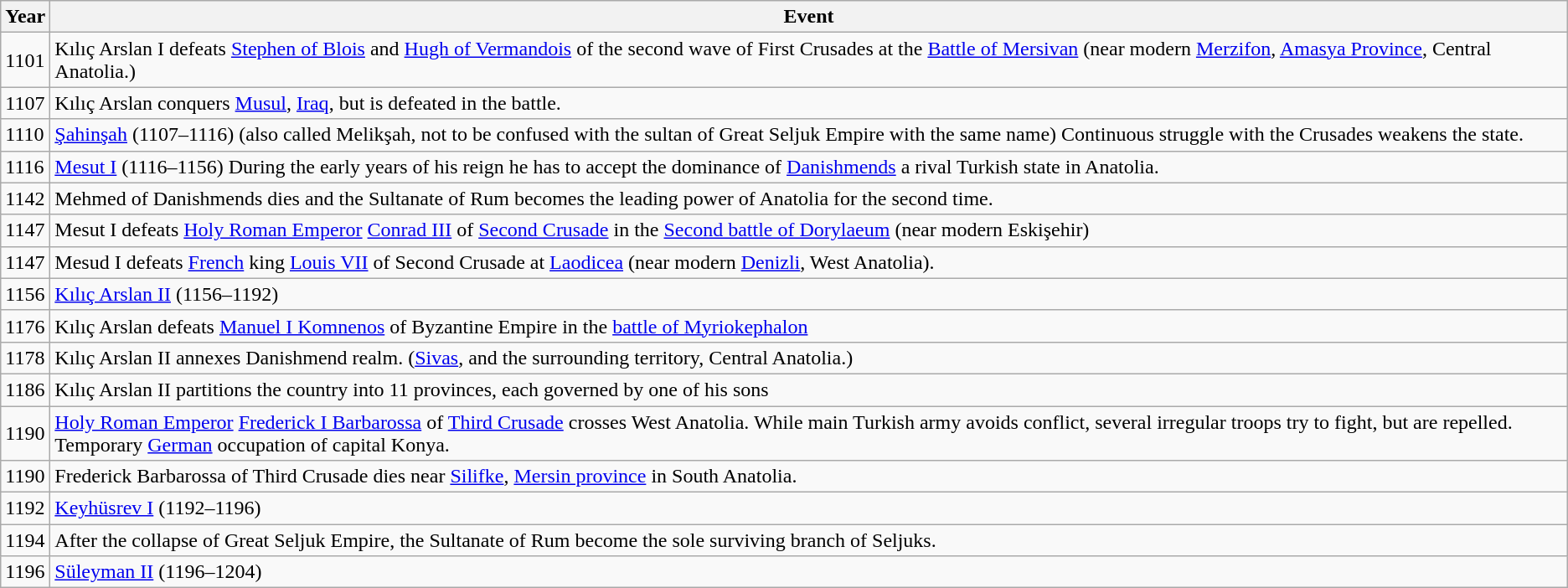<table class="sortable wikitable">
<tr>
<th>Year</th>
<th>Event</th>
</tr>
<tr>
<td>1101</td>
<td>Kılıç Arslan I defeats <a href='#'>Stephen of Blois</a> and <a href='#'>Hugh of Vermandois</a> of the second wave of First Crusades at the <a href='#'>Battle of Mersivan</a> (near modern <a href='#'>Merzifon</a>, <a href='#'>Amasya Province</a>, Central Anatolia.)</td>
</tr>
<tr>
<td>1107</td>
<td>Kılıç Arslan conquers <a href='#'>Musul</a>, <a href='#'>Iraq</a>, but is defeated in the battle.</td>
</tr>
<tr>
<td>1110</td>
<td><a href='#'>Şahinşah</a> (1107–1116) (also called Melikşah, not to be confused with the sultan of Great Seljuk Empire with the same name) Continuous struggle with the Crusades weakens the state.</td>
</tr>
<tr>
<td>1116</td>
<td><a href='#'>Mesut I</a> (1116–1156) During the early years of his reign he has to accept the dominance of <a href='#'>Danishmends</a> a rival Turkish state in Anatolia.</td>
</tr>
<tr>
<td>1142</td>
<td>Mehmed of Danishmends dies and the Sultanate of Rum becomes the leading power of Anatolia for the second time.</td>
</tr>
<tr>
<td>1147</td>
<td>Mesut I defeats <a href='#'>Holy Roman Emperor</a> <a href='#'>Conrad III</a> of <a href='#'>Second Crusade</a> in the <a href='#'>Second battle of Dorylaeum</a> (near modern Eskişehir)</td>
</tr>
<tr>
<td>1147</td>
<td>Mesud I defeats <a href='#'>French</a> king <a href='#'>Louis VII</a> of Second Crusade at <a href='#'>Laodicea</a> (near modern <a href='#'>Denizli</a>, West Anatolia).</td>
</tr>
<tr>
<td>1156</td>
<td><a href='#'>Kılıç Arslan II</a> (1156–1192)</td>
</tr>
<tr>
<td>1176</td>
<td>Kılıç Arslan defeats <a href='#'>Manuel I Komnenos</a> of Byzantine Empire in the <a href='#'>battle of Myriokephalon</a></td>
</tr>
<tr>
<td>1178</td>
<td>Kılıç Arslan II annexes Danishmend realm. (<a href='#'>Sivas</a>, and the surrounding territory, Central Anatolia.)</td>
</tr>
<tr>
<td>1186</td>
<td>Kılıç Arslan II partitions the country into 11 provinces, each governed by one of his sons</td>
</tr>
<tr>
<td>1190</td>
<td><a href='#'>Holy Roman Emperor</a> <a href='#'>Frederick I Barbarossa</a> of <a href='#'>Third Crusade</a> crosses West Anatolia. While main Turkish army avoids conflict, several irregular troops try to fight, but are repelled. Temporary <a href='#'>German</a> occupation of capital Konya.</td>
</tr>
<tr>
<td>1190</td>
<td>Frederick Barbarossa of Third Crusade dies near <a href='#'>Silifke</a>, <a href='#'>Mersin province</a> in South Anatolia.</td>
</tr>
<tr>
<td>1192</td>
<td><a href='#'>Keyhüsrev I</a> (1192–1196)</td>
</tr>
<tr>
<td>1194</td>
<td>After the collapse of Great Seljuk Empire, the Sultanate of Rum become the sole surviving branch of Seljuks.</td>
</tr>
<tr>
<td>1196</td>
<td><a href='#'>Süleyman II</a> (1196–1204)</td>
</tr>
</table>
